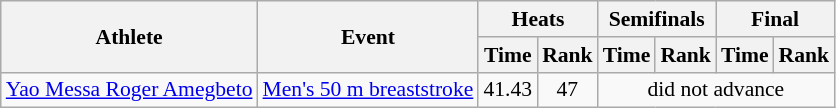<table class=wikitable style="font-size:90%">
<tr>
<th rowspan="2">Athlete</th>
<th rowspan="2">Event</th>
<th colspan="2">Heats</th>
<th colspan="2">Semifinals</th>
<th colspan="2">Final</th>
</tr>
<tr>
<th>Time</th>
<th>Rank</th>
<th>Time</th>
<th>Rank</th>
<th>Time</th>
<th>Rank</th>
</tr>
<tr>
<td rowspan="1"><a href='#'>Yao Messa Roger Amegbeto</a></td>
<td><a href='#'>Men's 50 m breaststroke</a></td>
<td align=center>41.43</td>
<td align=center>47</td>
<td align=center colspan=4>did not advance</td>
</tr>
</table>
